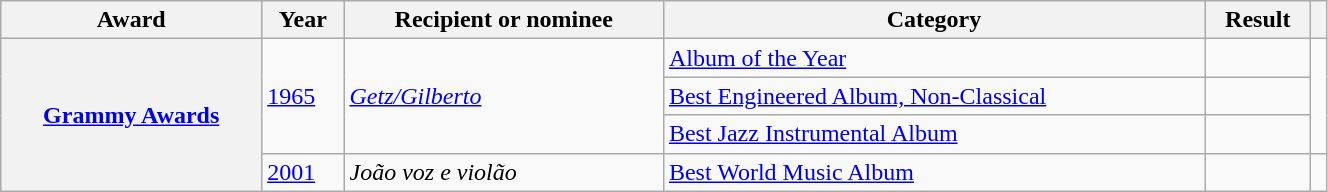<table class="wikitable sortable plainrowheaders" style="width: 70%;">
<tr>
<th scope="col">Award</th>
<th scope="col">Year</th>
<th scope="col">Recipient or nominee</th>
<th scope="col">Category</th>
<th scope="col">Result</th>
<th scope="col" class="unsortable"></th>
</tr>
<tr>
<th rowspan="4" scope="row"><a href='#'>Grammy Awards</a></th>
<td rowspan="3"><a href='#'>1965</a></td>
<td rowspan="3"><em><a href='#'>Getz/Gilberto</a></em></td>
<td><a href='#'>Album of the Year</a></td>
<td></td>
<td rowspan="3" style="text-align:center;"></td>
</tr>
<tr>
<td><a href='#'>Best Engineered Album, Non-Classical</a></td>
<td></td>
</tr>
<tr>
<td><a href='#'>Best Jazz Instrumental Album</a></td>
<td></td>
</tr>
<tr>
<td><a href='#'>2001</a></td>
<td><em>João voz e violão</em></td>
<td><a href='#'>Best World Music Album</a></td>
<td></td>
<td></td>
</tr>
</table>
